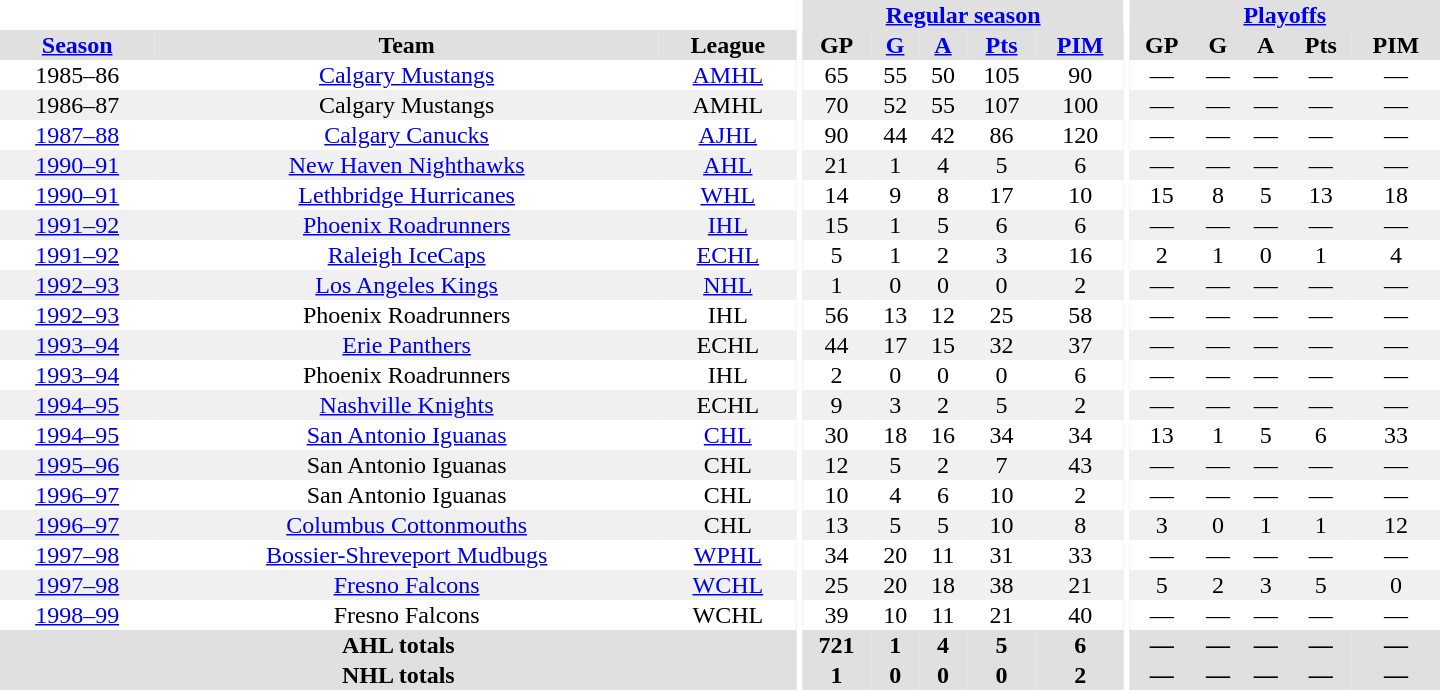<table border="0" cellpadding="1" cellspacing="0" style="text-align:center; width:60em">
<tr bgcolor="#e0e0e0">
<th colspan="3" bgcolor="#ffffff"></th>
<th rowspan="100" bgcolor="#ffffff"></th>
<th colspan="5"><a href='#'>Regular season</a></th>
<th rowspan="100" bgcolor="#ffffff"></th>
<th colspan="5"><a href='#'>Playoffs</a></th>
</tr>
<tr bgcolor="#e0e0e0">
<th><a href='#'>Season</a></th>
<th>Team</th>
<th>League</th>
<th>GP</th>
<th><a href='#'>G</a></th>
<th><a href='#'>A</a></th>
<th><a href='#'>Pts</a></th>
<th><a href='#'>PIM</a></th>
<th>GP</th>
<th>G</th>
<th>A</th>
<th>Pts</th>
<th>PIM</th>
</tr>
<tr>
<td>1985–86</td>
<td><a href='#'>Calgary Mustangs</a></td>
<td><a href='#'>AMHL</a></td>
<td>65</td>
<td>55</td>
<td>50</td>
<td>105</td>
<td>90</td>
<td>—</td>
<td>—</td>
<td>—</td>
<td>—</td>
<td>—</td>
</tr>
<tr bgcolor="#f0f0f0">
<td>1986–87</td>
<td>Calgary Mustangs</td>
<td>AMHL</td>
<td>70</td>
<td>52</td>
<td>55</td>
<td>107</td>
<td>100</td>
<td>—</td>
<td>—</td>
<td>—</td>
<td>—</td>
<td>—</td>
</tr>
<tr>
<td><a href='#'>1987–88</a></td>
<td><a href='#'>Calgary Canucks</a></td>
<td><a href='#'>AJHL</a></td>
<td>90</td>
<td>44</td>
<td>42</td>
<td>86</td>
<td>120</td>
<td>—</td>
<td>—</td>
<td>—</td>
<td>—</td>
<td>—</td>
</tr>
<tr bgcolor="#f0f0f0">
<td><a href='#'>1990–91</a></td>
<td><a href='#'>New Haven Nighthawks</a></td>
<td><a href='#'>AHL</a></td>
<td>21</td>
<td>1</td>
<td>4</td>
<td>5</td>
<td>6</td>
<td>—</td>
<td>—</td>
<td>—</td>
<td>—</td>
<td>—</td>
</tr>
<tr>
<td><a href='#'>1990–91</a></td>
<td><a href='#'>Lethbridge Hurricanes</a></td>
<td><a href='#'>WHL</a></td>
<td>14</td>
<td>9</td>
<td>8</td>
<td>17</td>
<td>10</td>
<td>15</td>
<td>8</td>
<td>5</td>
<td>13</td>
<td>18</td>
</tr>
<tr bgcolor="#f0f0f0">
<td><a href='#'>1991–92</a></td>
<td><a href='#'>Phoenix Roadrunners</a></td>
<td><a href='#'>IHL</a></td>
<td>15</td>
<td>1</td>
<td>5</td>
<td>6</td>
<td>6</td>
<td>—</td>
<td>—</td>
<td>—</td>
<td>—</td>
<td>—</td>
</tr>
<tr>
<td><a href='#'>1991–92</a></td>
<td><a href='#'>Raleigh IceCaps</a></td>
<td><a href='#'>ECHL</a></td>
<td>5</td>
<td>1</td>
<td>2</td>
<td>3</td>
<td>16</td>
<td>2</td>
<td>1</td>
<td>0</td>
<td>1</td>
<td>4</td>
</tr>
<tr bgcolor="#f0f0f0">
<td><a href='#'>1992–93</a></td>
<td><a href='#'>Los Angeles Kings</a></td>
<td><a href='#'>NHL</a></td>
<td>1</td>
<td>0</td>
<td>0</td>
<td>0</td>
<td>2</td>
<td>—</td>
<td>—</td>
<td>—</td>
<td>—</td>
<td>—</td>
</tr>
<tr>
<td><a href='#'>1992–93</a></td>
<td>Phoenix Roadrunners</td>
<td>IHL</td>
<td>56</td>
<td>13</td>
<td>12</td>
<td>25</td>
<td>58</td>
<td>—</td>
<td>—</td>
<td>—</td>
<td>—</td>
<td>—</td>
</tr>
<tr bgcolor="#f0f0f0">
<td><a href='#'>1993–94</a></td>
<td><a href='#'>Erie Panthers</a></td>
<td>ECHL</td>
<td>44</td>
<td>17</td>
<td>15</td>
<td>32</td>
<td>37</td>
<td>—</td>
<td>—</td>
<td>—</td>
<td>—</td>
<td>—</td>
</tr>
<tr>
<td><a href='#'>1993–94</a></td>
<td>Phoenix Roadrunners</td>
<td>IHL</td>
<td>2</td>
<td>0</td>
<td>0</td>
<td>0</td>
<td>6</td>
<td>—</td>
<td>—</td>
<td>—</td>
<td>—</td>
<td>—</td>
</tr>
<tr bgcolor="#f0f0f0">
<td><a href='#'>1994–95</a></td>
<td><a href='#'>Nashville Knights</a></td>
<td>ECHL</td>
<td>9</td>
<td>3</td>
<td>2</td>
<td>5</td>
<td>2</td>
<td>—</td>
<td>—</td>
<td>—</td>
<td>—</td>
<td>—</td>
</tr>
<tr>
<td><a href='#'>1994–95</a></td>
<td><a href='#'>San Antonio Iguanas</a></td>
<td><a href='#'>CHL</a></td>
<td>30</td>
<td>18</td>
<td>16</td>
<td>34</td>
<td>34</td>
<td>13</td>
<td>1</td>
<td>5</td>
<td>6</td>
<td>33</td>
</tr>
<tr bgcolor="#f0f0f0">
<td><a href='#'>1995–96</a></td>
<td>San Antonio Iguanas</td>
<td>CHL</td>
<td>12</td>
<td>5</td>
<td>2</td>
<td>7</td>
<td>43</td>
<td>—</td>
<td>—</td>
<td>—</td>
<td>—</td>
<td>—</td>
</tr>
<tr>
<td><a href='#'>1996–97</a></td>
<td>San Antonio Iguanas</td>
<td>CHL</td>
<td>10</td>
<td>4</td>
<td>6</td>
<td>10</td>
<td>2</td>
<td>—</td>
<td>—</td>
<td>—</td>
<td>—</td>
<td>—</td>
</tr>
<tr bgcolor="#f0f0f0">
<td><a href='#'>1996–97</a></td>
<td><a href='#'>Columbus Cottonmouths</a></td>
<td>CHL</td>
<td>13</td>
<td>5</td>
<td>5</td>
<td>10</td>
<td>8</td>
<td>3</td>
<td>0</td>
<td>1</td>
<td>1</td>
<td>12</td>
</tr>
<tr>
<td><a href='#'>1997–98</a></td>
<td><a href='#'>Bossier-Shreveport Mudbugs</a></td>
<td><a href='#'>WPHL</a></td>
<td>34</td>
<td>20</td>
<td>11</td>
<td>31</td>
<td>33</td>
<td>—</td>
<td>—</td>
<td>—</td>
<td>—</td>
<td>—</td>
</tr>
<tr bgcolor="#f0f0f0">
<td><a href='#'>1997–98</a></td>
<td><a href='#'>Fresno Falcons</a></td>
<td><a href='#'>WCHL</a></td>
<td>25</td>
<td>20</td>
<td>18</td>
<td>38</td>
<td>21</td>
<td>5</td>
<td>2</td>
<td>3</td>
<td>5</td>
<td>0</td>
</tr>
<tr>
<td><a href='#'>1998–99</a></td>
<td>Fresno Falcons</td>
<td>WCHL</td>
<td>39</td>
<td>10</td>
<td>11</td>
<td>21</td>
<td>40</td>
<td>—</td>
<td>—</td>
<td>—</td>
<td>—</td>
<td>—</td>
</tr>
<tr bgcolor="#e0e0e0">
<th colspan="3">AHL totals</th>
<th>721</th>
<th>1</th>
<th>4</th>
<th>5</th>
<th>6</th>
<th>—</th>
<th>—</th>
<th>—</th>
<th>—</th>
<th>—</th>
</tr>
<tr bgcolor="#e0e0e0">
<th colspan="3">NHL totals</th>
<th>1</th>
<th>0</th>
<th>0</th>
<th>0</th>
<th>2</th>
<th>—</th>
<th>—</th>
<th>—</th>
<th>—</th>
<th>—</th>
</tr>
</table>
